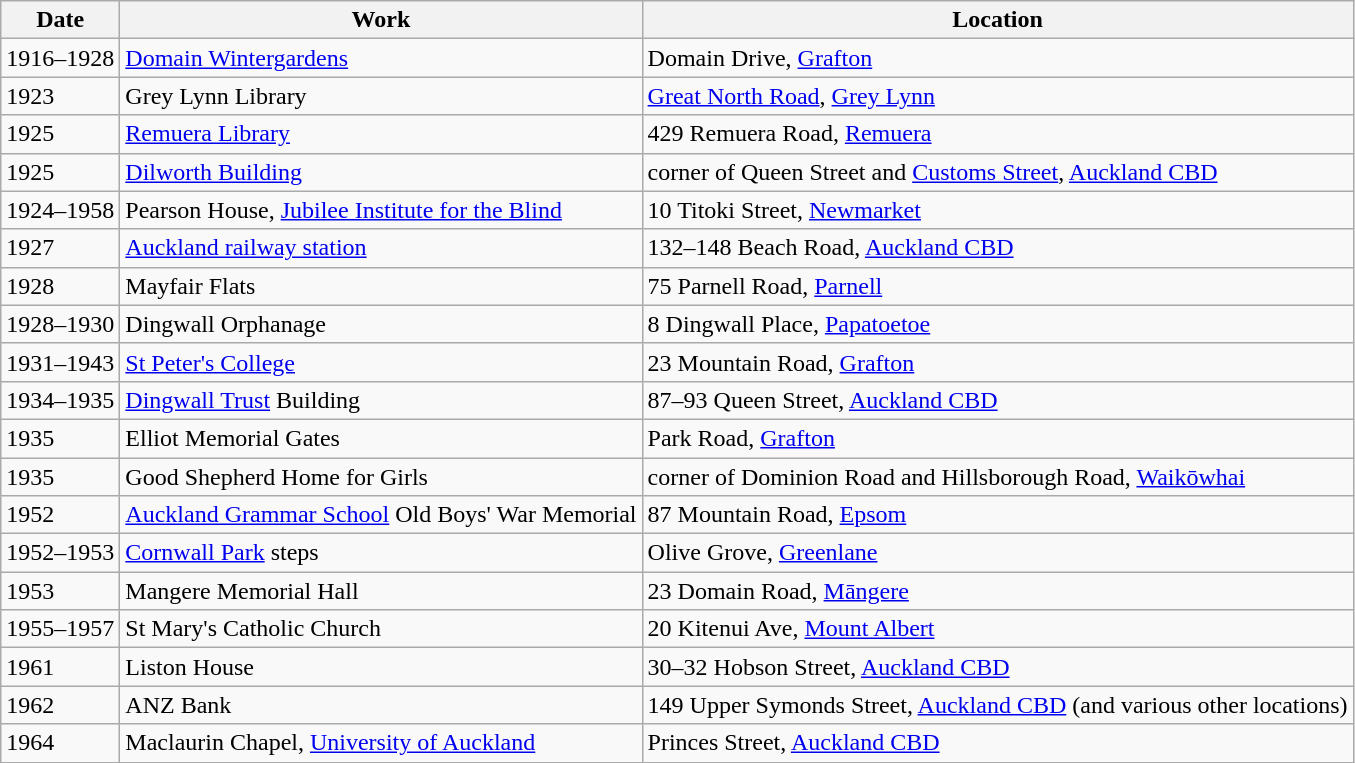<table class="wikitable">
<tr>
<th>Date</th>
<th>Work</th>
<th>Location</th>
</tr>
<tr>
<td>1916–1928</td>
<td><a href='#'>Domain Wintergardens</a></td>
<td>Domain Drive, <a href='#'>Grafton</a></td>
</tr>
<tr>
<td>1923</td>
<td>Grey Lynn Library</td>
<td><a href='#'>Great North Road</a>, <a href='#'>Grey Lynn</a></td>
</tr>
<tr>
<td>1925</td>
<td><a href='#'>Remuera Library</a></td>
<td>429 Remuera Road, <a href='#'>Remuera</a></td>
</tr>
<tr>
<td>1925</td>
<td><a href='#'>Dilworth Building</a></td>
<td>corner of Queen Street and <a href='#'>Customs Street</a>, <a href='#'>Auckland CBD</a></td>
</tr>
<tr>
<td>1924–1958</td>
<td>Pearson House, <a href='#'>Jubilee Institute for the Blind</a></td>
<td>10 Titoki Street, <a href='#'>Newmarket</a></td>
</tr>
<tr>
<td>1927</td>
<td><a href='#'>Auckland railway station</a></td>
<td>132–148 Beach Road, <a href='#'>Auckland CBD</a></td>
</tr>
<tr>
<td>1928</td>
<td>Mayfair Flats</td>
<td>75 Parnell Road, <a href='#'>Parnell</a></td>
</tr>
<tr>
<td>1928–1930</td>
<td>Dingwall Orphanage</td>
<td>8 Dingwall Place, <a href='#'>Papatoetoe</a></td>
</tr>
<tr>
<td>1931–1943</td>
<td><a href='#'>St Peter's College</a></td>
<td>23 Mountain Road, <a href='#'>Grafton</a></td>
</tr>
<tr>
<td>1934–1935</td>
<td><a href='#'>Dingwall Trust</a> Building</td>
<td>87–93 Queen Street, <a href='#'>Auckland CBD</a></td>
</tr>
<tr>
<td>1935</td>
<td>Elliot Memorial Gates</td>
<td>Park Road, <a href='#'>Grafton</a></td>
</tr>
<tr>
<td>1935</td>
<td>Good Shepherd Home for Girls</td>
<td>corner of Dominion Road and Hillsborough Road, <a href='#'>Waikōwhai</a></td>
</tr>
<tr>
<td>1952</td>
<td><a href='#'>Auckland Grammar School</a> Old Boys' War Memorial</td>
<td>87 Mountain Road, <a href='#'>Epsom</a></td>
</tr>
<tr>
<td>1952–1953</td>
<td><a href='#'>Cornwall Park</a> steps</td>
<td>Olive Grove, <a href='#'>Greenlane</a></td>
</tr>
<tr>
<td>1953</td>
<td>Mangere Memorial Hall</td>
<td>23 Domain Road, <a href='#'>Māngere</a></td>
</tr>
<tr>
<td>1955–1957</td>
<td>St Mary's Catholic Church</td>
<td>20 Kitenui Ave, <a href='#'>Mount Albert</a></td>
</tr>
<tr>
<td>1961</td>
<td>Liston House</td>
<td>30–32 Hobson Street, <a href='#'>Auckland CBD</a></td>
</tr>
<tr>
<td>1962</td>
<td>ANZ Bank</td>
<td>149 Upper Symonds Street, <a href='#'>Auckland CBD</a> (and various other locations)</td>
</tr>
<tr>
<td>1964</td>
<td>Maclaurin Chapel, <a href='#'>University of Auckland</a></td>
<td>Princes Street, <a href='#'>Auckland CBD</a></td>
</tr>
</table>
